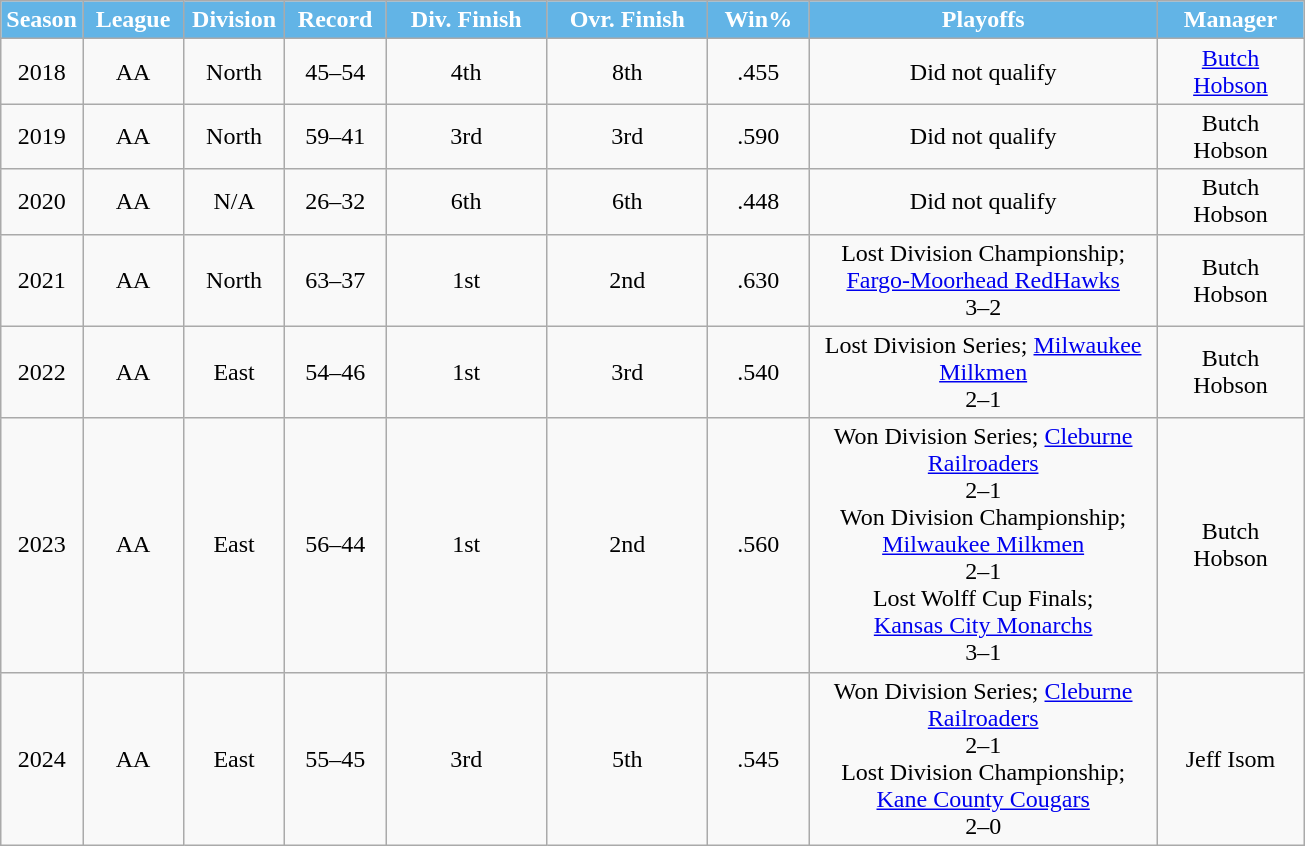<table class="wikitable" style="text-align:center">
<tr>
<th width=40px style="background: #62B4E6; color: #ffff">Season</th>
<th width=60px style="background: #62B4E6; color: #ffff">League</th>
<th width=60px style="background: #62B4E6; color: #ffff">Division</th>
<th width=60px style="background: #62B4E6; color: #ffff">Record</th>
<th width=100px style="background: #62B4E6; color: #ffff">Div. Finish</th>
<th width=100px style="background: #62B4e6; color: #ffff">Ovr. Finish</th>
<th width=60px style="background: #62B4E6; color: #ffff">Win%</th>
<th width=225px style="background: #62B4E6; color: #ffff">Playoffs</th>
<th width=90px style="background: #62B4E6; color: #ffff">Manager</th>
</tr>
<tr>
<td>2018</td>
<td>AA</td>
<td>North</td>
<td>45–54</td>
<td>4th</td>
<td>8th</td>
<td>.455</td>
<td>Did not qualify</td>
<td><a href='#'>Butch Hobson</a></td>
</tr>
<tr>
<td>2019</td>
<td>AA</td>
<td>North</td>
<td>59–41</td>
<td>3rd</td>
<td>3rd</td>
<td>.590</td>
<td>Did not qualify</td>
<td>Butch Hobson</td>
</tr>
<tr>
<td>2020</td>
<td>AA</td>
<td>N/A</td>
<td>26–32</td>
<td>6th</td>
<td>6th</td>
<td>.448</td>
<td>Did not qualify</td>
<td>Butch Hobson</td>
</tr>
<tr>
<td>2021</td>
<td>AA</td>
<td>North</td>
<td>63–37</td>
<td>1st</td>
<td>2nd</td>
<td>.630</td>
<td>Lost Division Championship; <a href='#'>Fargo-Moorhead RedHawks</a> <br>3–2</td>
<td>Butch Hobson</td>
</tr>
<tr>
<td>2022</td>
<td>AA</td>
<td>East</td>
<td>54–46</td>
<td>1st</td>
<td>3rd</td>
<td>.540</td>
<td>Lost Division Series; <a href='#'>Milwaukee Milkmen</a><br>2–1</td>
<td>Butch Hobson</td>
</tr>
<tr>
<td>2023</td>
<td>AA</td>
<td>East</td>
<td>56–44</td>
<td>1st</td>
<td>2nd</td>
<td>.560</td>
<td>Won Division Series; <a href='#'>Cleburne Railroaders</a><br>2–1<br> Won Division Championship; <a href='#'>Milwaukee Milkmen</a><br>2–1<br> Lost Wolff Cup Finals;<br><a href='#'>Kansas City Monarchs</a><br>3–1</td>
<td>Butch Hobson</td>
</tr>
<tr>
<td>2024</td>
<td>AA</td>
<td>East</td>
<td>55–45</td>
<td>3rd</td>
<td>5th</td>
<td>.545</td>
<td>Won Division Series; <a href='#'>Cleburne Railroaders</a><br>2–1<br> Lost Division Championship; <a href='#'>Kane County Cougars</a><br>2–0</td>
<td>Jeff Isom</td>
</tr>
</table>
